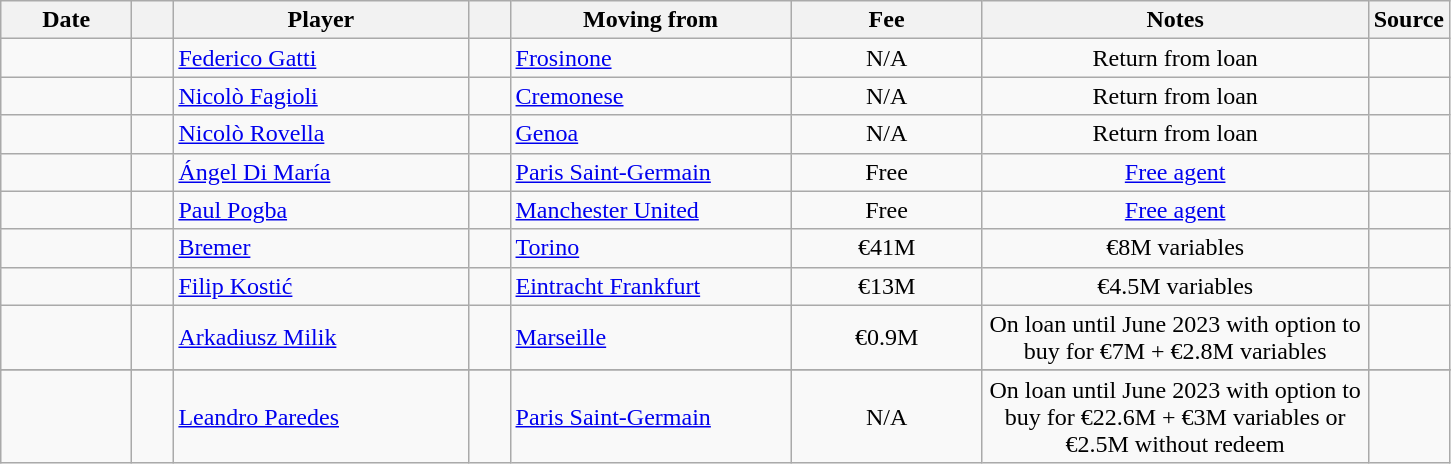<table class="wikitable sortable">
<tr>
<th style="width:80px;">Date</th>
<th style="width:20px;"></th>
<th style="width:190px;">Player</th>
<th style="width:20px;"></th>
<th style="width:180px;">Moving from</th>
<th style="width:120px;" class="unsortable">Fee</th>
<th style="width:250px;" class="unsortable">Notes</th>
<th style="width:20px;">Source</th>
</tr>
<tr>
<td></td>
<td align="center"></td>
<td> <a href='#'>Federico Gatti</a></td>
<td align="center"></td>
<td> <a href='#'>Frosinone</a></td>
<td align="center">N/A</td>
<td align="center">Return from loan</td>
<td></td>
</tr>
<tr>
<td></td>
<td align="center"></td>
<td> <a href='#'>Nicolò Fagioli</a></td>
<td align="center"></td>
<td> <a href='#'>Cremonese</a></td>
<td align="center">N/A</td>
<td align="center">Return from loan</td>
<td></td>
</tr>
<tr>
<td></td>
<td align="center"></td>
<td> <a href='#'>Nicolò Rovella</a></td>
<td align="center"></td>
<td> <a href='#'>Genoa</a></td>
<td align="center">N/A</td>
<td align="center">Return from loan</td>
<td></td>
</tr>
<tr>
<td></td>
<td align="center"></td>
<td> <a href='#'>Ángel Di María</a></td>
<td align="center"></td>
<td> <a href='#'>Paris Saint-Germain</a></td>
<td align="center">Free</td>
<td align="center"><a href='#'>Free agent</a></td>
<td></td>
</tr>
<tr>
<td></td>
<td align="center"></td>
<td> <a href='#'>Paul Pogba</a></td>
<td align="center"></td>
<td> <a href='#'>Manchester United</a></td>
<td align="center">Free</td>
<td align="center"><a href='#'>Free agent</a></td>
<td></td>
</tr>
<tr>
<td></td>
<td align="center"></td>
<td> <a href='#'>Bremer</a></td>
<td align="center"></td>
<td> <a href='#'>Torino</a></td>
<td align="center">€41M</td>
<td align="center">€8M variables</td>
<td></td>
</tr>
<tr>
<td></td>
<td align="center"></td>
<td> <a href='#'>Filip Kostić</a></td>
<td align="center"></td>
<td> <a href='#'>Eintracht Frankfurt</a></td>
<td align="center">€13M</td>
<td align="center">€4.5M variables</td>
<td></td>
</tr>
<tr>
<td></td>
<td align="center"></td>
<td> <a href='#'>Arkadiusz Milik</a></td>
<td align="center"></td>
<td> <a href='#'>Marseille</a></td>
<td align="center">€0.9M</td>
<td align="center">On loan until June 2023 with option to buy for €7M + €2.8M variables</td>
<td></td>
</tr>
<tr>
</tr>
<tr>
<td></td>
<td align="center"></td>
<td> <a href='#'>Leandro Paredes</a></td>
<td align="center"></td>
<td> <a href='#'>Paris Saint-Germain</a></td>
<td align="center">N/A</td>
<td align="center">On loan until June 2023 with option to buy for €22.6M + €3M variables or €2.5M without redeem</td>
<td></td>
</tr>
</table>
